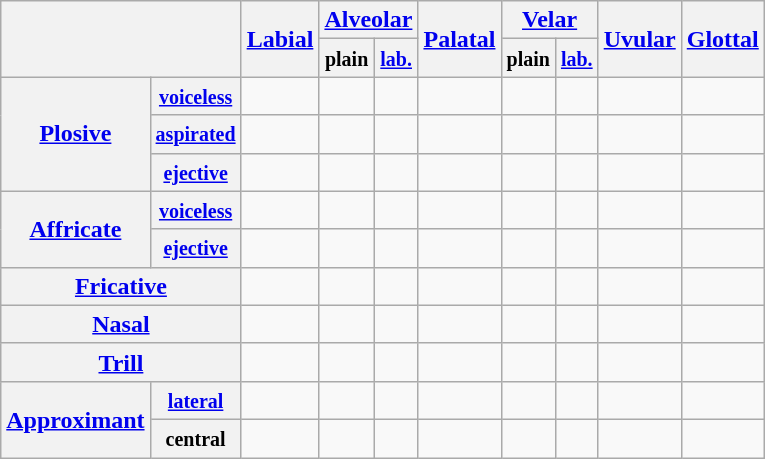<table class="wikitable" style="text-align:center">
<tr>
<th colspan="2" rowspan="2"></th>
<th rowspan="2"><a href='#'>Labial</a></th>
<th colspan="2"><a href='#'>Alveolar</a></th>
<th rowspan="2"><a href='#'>Palatal</a></th>
<th colspan="2"><a href='#'>Velar</a></th>
<th rowspan="2"><a href='#'>Uvular</a></th>
<th rowspan="2"><a href='#'>Glottal</a></th>
</tr>
<tr>
<th><small>plain</small></th>
<th><small><a href='#'>lab.</a></small></th>
<th><small>plain</small></th>
<th><small><a href='#'>lab.</a></small></th>
</tr>
<tr>
<th rowspan="3"><a href='#'>Plosive</a></th>
<th><a href='#'><small>voiceless</small></a></th>
<td></td>
<td></td>
<td></td>
<td></td>
<td></td>
<td></td>
<td></td>
<td></td>
</tr>
<tr>
<th><small><a href='#'>aspirated</a></small></th>
<td></td>
<td></td>
<td></td>
<td></td>
<td></td>
<td></td>
<td></td>
<td></td>
</tr>
<tr>
<th><small><a href='#'>ejective</a></small></th>
<td></td>
<td></td>
<td></td>
<td></td>
<td></td>
<td></td>
<td></td>
<td></td>
</tr>
<tr>
<th rowspan="2"><a href='#'>Affricate</a></th>
<th><a href='#'><small>voiceless</small></a></th>
<td></td>
<td></td>
<td></td>
<td></td>
<td></td>
<td></td>
<td></td>
<td></td>
</tr>
<tr>
<th><small><a href='#'>ejective</a></small></th>
<td></td>
<td></td>
<td></td>
<td></td>
<td></td>
<td></td>
<td></td>
<td></td>
</tr>
<tr>
<th colspan="2"><a href='#'>Fricative</a></th>
<td></td>
<td></td>
<td></td>
<td></td>
<td></td>
<td></td>
<td></td>
<td></td>
</tr>
<tr>
<th colspan="2"><a href='#'>Nasal</a></th>
<td></td>
<td></td>
<td></td>
<td></td>
<td></td>
<td></td>
<td></td>
<td></td>
</tr>
<tr>
<th colspan="2"><a href='#'>Trill</a></th>
<td></td>
<td></td>
<td></td>
<td></td>
<td></td>
<td></td>
<td></td>
<td></td>
</tr>
<tr>
<th rowspan="2"><a href='#'>Approximant</a></th>
<th><small><a href='#'>lateral</a></small></th>
<td></td>
<td></td>
<td></td>
<td></td>
<td></td>
<td></td>
<td></td>
<td></td>
</tr>
<tr>
<th><small>central</small></th>
<td></td>
<td></td>
<td></td>
<td></td>
<td></td>
<td></td>
<td></td>
<td></td>
</tr>
</table>
